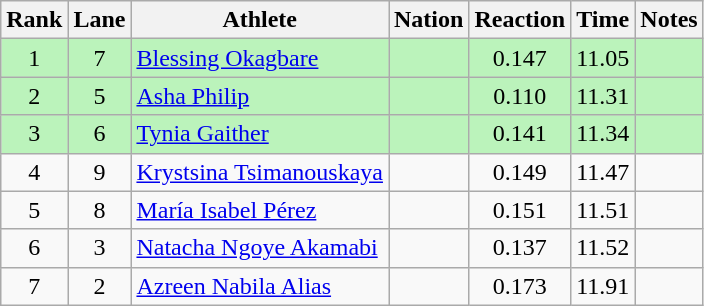<table class="wikitable sortable" style="text-align:center">
<tr>
<th>Rank</th>
<th>Lane</th>
<th>Athlete</th>
<th>Nation</th>
<th>Reaction</th>
<th>Time</th>
<th>Notes</th>
</tr>
<tr bgcolor="bbf3bb">
<td>1</td>
<td>7</td>
<td align=left><a href='#'>Blessing Okagbare</a></td>
<td align=left></td>
<td>0.147</td>
<td>11.05</td>
<td></td>
</tr>
<tr bgcolor="bbf3bb">
<td>2</td>
<td>5</td>
<td align="left"><a href='#'>Asha Philip</a></td>
<td align="left"></td>
<td>0.110</td>
<td>11.31</td>
<td></td>
</tr>
<tr bgcolor="bbf3bb">
<td>3</td>
<td>6</td>
<td align=left><a href='#'>Tynia Gaither</a></td>
<td align=left></td>
<td>0.141</td>
<td>11.34</td>
<td></td>
</tr>
<tr>
<td>4</td>
<td>9</td>
<td align=left><a href='#'>Krystsina Tsimanouskaya</a></td>
<td align=left></td>
<td>0.149</td>
<td>11.47</td>
<td></td>
</tr>
<tr>
<td>5</td>
<td>8</td>
<td align="left"><a href='#'>María Isabel Pérez</a></td>
<td align="left"></td>
<td>0.151</td>
<td>11.51</td>
<td></td>
</tr>
<tr>
<td>6</td>
<td>3</td>
<td align="left"><a href='#'>Natacha Ngoye Akamabi</a></td>
<td align="left"></td>
<td>0.137</td>
<td>11.52</td>
<td></td>
</tr>
<tr>
<td>7</td>
<td>2</td>
<td align="left"><a href='#'>Azreen Nabila Alias</a></td>
<td align="left"></td>
<td>0.173</td>
<td>11.91</td>
<td></td>
</tr>
</table>
